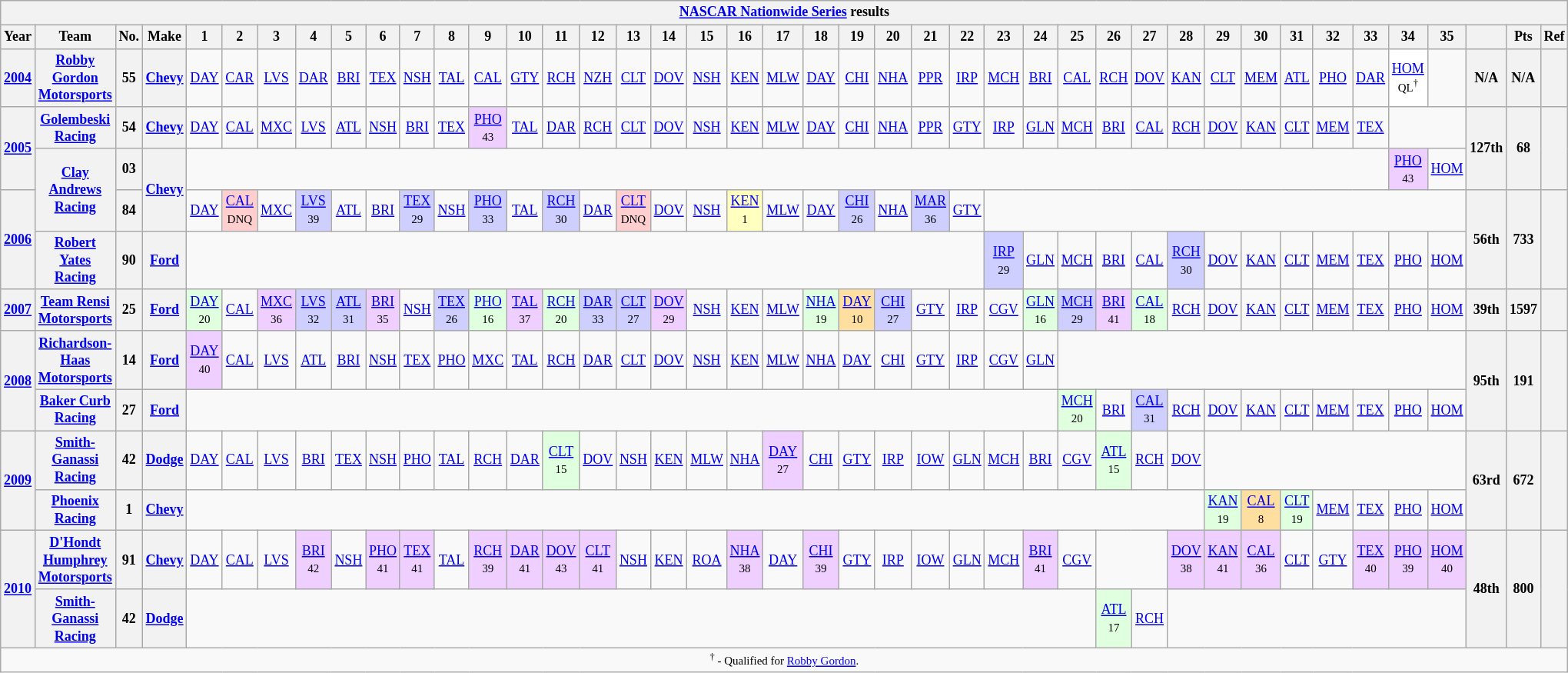<table class="wikitable" style="text-align:center; font-size:75%">
<tr>
<th colspan=42><a href='#'>NASCAR Nationwide Series</a> results</th>
</tr>
<tr>
<th>Year</th>
<th>Team</th>
<th>No.</th>
<th>Make</th>
<th>1</th>
<th>2</th>
<th>3</th>
<th>4</th>
<th>5</th>
<th>6</th>
<th>7</th>
<th>8</th>
<th>9</th>
<th>10</th>
<th>11</th>
<th>12</th>
<th>13</th>
<th>14</th>
<th>15</th>
<th>16</th>
<th>17</th>
<th>18</th>
<th>19</th>
<th>20</th>
<th>21</th>
<th>22</th>
<th>23</th>
<th>24</th>
<th>25</th>
<th>26</th>
<th>27</th>
<th>28</th>
<th>29</th>
<th>30</th>
<th>31</th>
<th>32</th>
<th>33</th>
<th>34</th>
<th>35</th>
<th></th>
<th>Pts</th>
<th>Ref</th>
</tr>
<tr>
<th><a href='#'>2004</a></th>
<th><a href='#'>Robby Gordon Motorsports</a></th>
<th>55</th>
<th><a href='#'>Chevy</a></th>
<td><a href='#'>DAY</a></td>
<td><a href='#'>CAR</a></td>
<td><a href='#'>LVS</a></td>
<td><a href='#'>DAR</a></td>
<td><a href='#'>BRI</a></td>
<td><a href='#'>TEX</a></td>
<td><a href='#'>NSH</a></td>
<td><a href='#'>TAL</a></td>
<td><a href='#'>CAL</a></td>
<td><a href='#'>GTY</a></td>
<td><a href='#'>RCH</a></td>
<td><a href='#'>NZH</a></td>
<td><a href='#'>CLT</a></td>
<td><a href='#'>DOV</a></td>
<td><a href='#'>NSH</a></td>
<td><a href='#'>KEN</a></td>
<td><a href='#'>MLW</a></td>
<td><a href='#'>DAY</a></td>
<td><a href='#'>CHI</a></td>
<td><a href='#'>NHA</a></td>
<td><a href='#'>PPR</a></td>
<td><a href='#'>IRP</a></td>
<td><a href='#'>MCH</a></td>
<td><a href='#'>BRI</a></td>
<td><a href='#'>CAL</a></td>
<td><a href='#'>RCH</a></td>
<td><a href='#'>DOV</a></td>
<td><a href='#'>KAN</a></td>
<td><a href='#'>CLT</a></td>
<td><a href='#'>MEM</a></td>
<td><a href='#'>ATL</a></td>
<td><a href='#'>PHO</a></td>
<td><a href='#'>DAR</a></td>
<td style="background:#FFFFFF;"><a href='#'>HOM</a><br><small>QL<sup>†</sup></small></td>
<td></td>
<th>N/A</th>
<th>N/A</th>
<th></th>
</tr>
<tr>
<th rowspan=2><a href='#'>2005</a></th>
<th><a href='#'>Golembeski Racing</a></th>
<th>54</th>
<th><a href='#'>Chevy</a></th>
<td><a href='#'>DAY</a></td>
<td><a href='#'>CAL</a></td>
<td><a href='#'>MXC</a></td>
<td><a href='#'>LVS</a></td>
<td><a href='#'>ATL</a></td>
<td><a href='#'>NSH</a></td>
<td><a href='#'>BRI</a></td>
<td><a href='#'>TEX</a></td>
<td style="background:#EFCFFF;"><a href='#'>PHO</a><br><small>43</small></td>
<td><a href='#'>TAL</a></td>
<td><a href='#'>DAR</a></td>
<td><a href='#'>RCH</a></td>
<td><a href='#'>CLT</a></td>
<td><a href='#'>DOV</a></td>
<td><a href='#'>NSH</a></td>
<td><a href='#'>KEN</a></td>
<td><a href='#'>MLW</a></td>
<td><a href='#'>DAY</a></td>
<td><a href='#'>CHI</a></td>
<td><a href='#'>NHA</a></td>
<td><a href='#'>PPR</a></td>
<td><a href='#'>GTY</a></td>
<td><a href='#'>IRP</a></td>
<td><a href='#'>GLN</a></td>
<td><a href='#'>MCH</a></td>
<td><a href='#'>BRI</a></td>
<td><a href='#'>CAL</a></td>
<td><a href='#'>RCH</a></td>
<td><a href='#'>DOV</a></td>
<td><a href='#'>KAN</a></td>
<td><a href='#'>CLT</a></td>
<td><a href='#'>MEM</a></td>
<td><a href='#'>TEX</a></td>
<td colspan=2></td>
<th rowspan=2>127th</th>
<th rowspan=2>68</th>
<th rowspan=2></th>
</tr>
<tr>
<th rowspan=2><a href='#'>Clay Andrews Racing</a></th>
<th>03</th>
<th rowspan=2><a href='#'>Chevy</a></th>
<td colspan=33></td>
<td style="background:#EFCFFF;"><a href='#'>PHO</a><br><small>43</small></td>
<td><a href='#'>HOM</a></td>
</tr>
<tr>
<th rowspan=2><a href='#'>2006</a></th>
<th>84</th>
<td><a href='#'>DAY</a></td>
<td style="background:#FFCFCF;"><a href='#'>CAL</a><br><small>DNQ</small></td>
<td><a href='#'>MXC</a></td>
<td style="background:#CFCFFF;"><a href='#'>LVS</a><br><small>39</small></td>
<td><a href='#'>ATL</a></td>
<td><a href='#'>BRI</a></td>
<td style="background:#CFCFFF;"><a href='#'>TEX</a><br><small>29</small></td>
<td><a href='#'>NSH</a></td>
<td style="background:#CFCFFF;"><a href='#'>PHO</a><br><small>33</small></td>
<td><a href='#'>TAL</a></td>
<td style="background:#CFCFFF;"><a href='#'>RCH</a><br><small>30</small></td>
<td><a href='#'>DAR</a></td>
<td style="background:#FFCFCF;"><a href='#'>CLT</a><br><small>DNQ</small></td>
<td><a href='#'>DOV</a></td>
<td><a href='#'>NSH</a></td>
<td style="background:#FFFFBF;"><a href='#'>KEN</a><br><small>1</small></td>
<td><a href='#'>MLW</a></td>
<td><a href='#'>DAY</a></td>
<td style="background:#CFCFFF;"><a href='#'>CHI</a><br><small>26</small></td>
<td><a href='#'>NHA</a></td>
<td style="background:#CFCFFF;"><a href='#'>MAR</a><br><small>36</small></td>
<td><a href='#'>GTY</a></td>
<td colspan=13></td>
<th rowspan=2>56th</th>
<th rowspan=2>733</th>
<th rowspan=2></th>
</tr>
<tr>
<th><a href='#'>Robert Yates Racing</a></th>
<th>90</th>
<th><a href='#'>Ford</a></th>
<td colspan=22></td>
<td style="background:#CFCFFF;"><a href='#'>IRP</a><br><small>29</small></td>
<td><a href='#'>GLN</a></td>
<td><a href='#'>MCH</a></td>
<td><a href='#'>BRI</a></td>
<td><a href='#'>CAL</a></td>
<td style="background:#CFCFFF;"><a href='#'>RCH</a><br><small>30</small></td>
<td><a href='#'>DOV</a></td>
<td><a href='#'>KAN</a></td>
<td><a href='#'>CLT</a></td>
<td><a href='#'>MEM</a></td>
<td><a href='#'>TEX</a></td>
<td><a href='#'>PHO</a></td>
<td><a href='#'>HOM</a></td>
</tr>
<tr>
<th><a href='#'>2007</a></th>
<th><a href='#'>Team Rensi Motorsports</a></th>
<th>25</th>
<th><a href='#'>Ford</a></th>
<td style="background:#DFFFDF;"><a href='#'>DAY</a><br><small>20</small></td>
<td><a href='#'>CAL</a></td>
<td style="background:#EFCFFF;"><a href='#'>MXC</a><br><small>36</small></td>
<td style="background:#CFCFFF;"><a href='#'>LVS</a><br><small>32</small></td>
<td style="background:#CFCFFF;"><a href='#'>ATL</a><br><small>31</small></td>
<td style="background:#EFCFFF;"><a href='#'>BRI</a><br><small>35</small></td>
<td><a href='#'>NSH</a></td>
<td style="background:#CFCFFF;"><a href='#'>TEX</a><br><small>26</small></td>
<td style="background:#DFFFDF;"><a href='#'>PHO</a><br><small>16</small></td>
<td style="background:#EFCFFF;"><a href='#'>TAL</a><br><small>37</small></td>
<td style="background:#DFFFDF;"><a href='#'>RCH</a><br><small>20</small></td>
<td style="background:#CFCFFF;"><a href='#'>DAR</a><br><small>33</small></td>
<td style="background:#CFCFFF;"><a href='#'>CLT</a><br><small>27</small></td>
<td style="background:#EFCFFF;"><a href='#'>DOV</a><br><small>29</small></td>
<td><a href='#'>NSH</a></td>
<td><a href='#'>KEN</a></td>
<td><a href='#'>MLW</a></td>
<td style="background:#DFFFDF;"><a href='#'>NHA</a><br><small>19</small></td>
<td style="background:#FFDF9F;"><a href='#'>DAY</a><br><small>10</small></td>
<td style="background:#CFCFFF;"><a href='#'>CHI</a><br><small>27</small></td>
<td><a href='#'>GTY</a></td>
<td><a href='#'>IRP</a></td>
<td><a href='#'>CGV</a></td>
<td style="background:#DFFFDF;"><a href='#'>GLN</a><br><small>16</small></td>
<td style="background:#CFCFFF;"><a href='#'>MCH</a><br><small>29</small></td>
<td style="background:#EFCFFF;"><a href='#'>BRI</a><br><small>41</small></td>
<td style="background:#DFFFDF;"><a href='#'>CAL</a><br><small>18</small></td>
<td><a href='#'>RCH</a></td>
<td><a href='#'>DOV</a></td>
<td><a href='#'>KAN</a></td>
<td><a href='#'>CLT</a></td>
<td><a href='#'>MEM</a></td>
<td><a href='#'>TEX</a></td>
<td><a href='#'>PHO</a></td>
<td><a href='#'>HOM</a></td>
<th>39th</th>
<th>1597</th>
<th></th>
</tr>
<tr>
<th rowspan=2><a href='#'>2008</a></th>
<th><a href='#'>Richardson-Haas Motorsports</a></th>
<th>14</th>
<th><a href='#'>Ford</a></th>
<td style="background:#EFCFFF;"><a href='#'>DAY</a><br><small>40</small></td>
<td><a href='#'>CAL</a></td>
<td><a href='#'>LVS</a></td>
<td><a href='#'>ATL</a></td>
<td><a href='#'>BRI</a></td>
<td><a href='#'>NSH</a></td>
<td><a href='#'>TEX</a></td>
<td><a href='#'>PHO</a></td>
<td><a href='#'>MXC</a></td>
<td><a href='#'>TAL</a></td>
<td><a href='#'>RCH</a></td>
<td><a href='#'>DAR</a></td>
<td><a href='#'>CLT</a></td>
<td><a href='#'>DOV</a></td>
<td><a href='#'>NSH</a></td>
<td><a href='#'>KEN</a></td>
<td><a href='#'>MLW</a></td>
<td><a href='#'>NHA</a></td>
<td><a href='#'>DAY</a></td>
<td><a href='#'>CHI</a></td>
<td><a href='#'>GTY</a></td>
<td><a href='#'>IRP</a></td>
<td><a href='#'>CGV</a></td>
<td><a href='#'>GLN</a></td>
<td colspan=11></td>
<th rowspan=2>95th</th>
<th rowspan=2>191</th>
<th rowspan=2></th>
</tr>
<tr>
<th><a href='#'>Baker Curb Racing</a></th>
<th>27</th>
<th><a href='#'>Ford</a></th>
<td colspan=24></td>
<td style="background:#DFFFDF;"><a href='#'>MCH</a><br><small>20</small></td>
<td><a href='#'>BRI</a></td>
<td style="background:#CFCFFF;"><a href='#'>CAL</a><br><small>31</small></td>
<td><a href='#'>RCH</a></td>
<td><a href='#'>DOV</a></td>
<td><a href='#'>KAN</a></td>
<td><a href='#'>CLT</a></td>
<td><a href='#'>MEM</a></td>
<td><a href='#'>TEX</a></td>
<td><a href='#'>PHO</a></td>
<td><a href='#'>HOM</a></td>
</tr>
<tr>
<th rowspan=2><a href='#'>2009</a></th>
<th><a href='#'>Smith-Ganassi Racing</a></th>
<th>42</th>
<th><a href='#'>Dodge</a></th>
<td><a href='#'>DAY</a></td>
<td><a href='#'>CAL</a></td>
<td><a href='#'>LVS</a></td>
<td><a href='#'>BRI</a></td>
<td><a href='#'>TEX</a></td>
<td><a href='#'>NSH</a></td>
<td><a href='#'>PHO</a></td>
<td><a href='#'>TAL</a></td>
<td><a href='#'>RCH</a></td>
<td><a href='#'>DAR</a></td>
<td style="background:#DFFFDF;"><a href='#'>CLT</a><br><small>15</small></td>
<td><a href='#'>DOV</a></td>
<td><a href='#'>NSH</a></td>
<td><a href='#'>KEN</a></td>
<td><a href='#'>MLW</a></td>
<td><a href='#'>NHA</a></td>
<td style="background:#EFCFFF;"><a href='#'>DAY</a><br><small>27</small></td>
<td><a href='#'>CHI</a></td>
<td><a href='#'>GTY</a></td>
<td><a href='#'>IRP</a></td>
<td><a href='#'>IOW</a></td>
<td><a href='#'>GLN</a></td>
<td><a href='#'>MCH</a></td>
<td><a href='#'>BRI</a></td>
<td><a href='#'>CGV</a></td>
<td style="background:#DFFFDF;"><a href='#'>ATL</a><br><small>15</small></td>
<td><a href='#'>RCH</a></td>
<td><a href='#'>DOV</a></td>
<td colspan=7></td>
<th rowspan=2>63rd</th>
<th rowspan=2>672</th>
<th rowspan=2></th>
</tr>
<tr>
<th><a href='#'>Phoenix Racing</a></th>
<th>1</th>
<th><a href='#'>Chevy</a></th>
<td colspan=28></td>
<td style="background:#DFFFDF;"><a href='#'>KAN</a><br><small>19</small></td>
<td style="background:#FFDF9F;"><a href='#'>CAL</a><br><small>8</small></td>
<td style="background:#DFFFDF;"><a href='#'>CLT</a><br><small>19</small></td>
<td><a href='#'>MEM</a></td>
<td><a href='#'>TEX</a></td>
<td><a href='#'>PHO</a></td>
<td><a href='#'>HOM</a></td>
</tr>
<tr>
<th rowspan=2><a href='#'>2010</a></th>
<th><a href='#'>D'Hondt Humphrey Motorsports</a></th>
<th>91</th>
<th><a href='#'>Chevy</a></th>
<td><a href='#'>DAY</a></td>
<td><a href='#'>CAL</a></td>
<td><a href='#'>LVS</a></td>
<td style="background:#EFCFFF;"><a href='#'>BRI</a><br><small>42</small></td>
<td><a href='#'>NSH</a></td>
<td style="background:#EFCFFF;"><a href='#'>PHO</a><br><small>41</small></td>
<td style="background:#EFCFFF;"><a href='#'>TEX</a><br><small>41</small></td>
<td><a href='#'>TAL</a></td>
<td style="background:#EFCFFF;"><a href='#'>RCH</a><br><small>39</small></td>
<td style="background:#EFCFFF;"><a href='#'>DAR</a><br><small>41</small></td>
<td style="background:#EFCFFF;"><a href='#'>DOV</a><br><small>43</small></td>
<td style="background:#EFCFFF;"><a href='#'>CLT</a><br><small>41</small></td>
<td><a href='#'>NSH</a></td>
<td><a href='#'>KEN</a></td>
<td><a href='#'>ROA</a></td>
<td style="background:#EFCFFF;"><a href='#'>NHA</a><br><small>38</small></td>
<td><a href='#'>DAY</a></td>
<td style="background:#EFCFFF;"><a href='#'>CHI</a><br><small>39</small></td>
<td><a href='#'>GTY</a></td>
<td><a href='#'>IRP</a></td>
<td><a href='#'>IOW</a></td>
<td><a href='#'>GLN</a></td>
<td><a href='#'>MCH</a></td>
<td style="background:#EFCFFF;"><a href='#'>BRI</a><br><small>41</small></td>
<td><a href='#'>CGV</a></td>
<td colspan=2></td>
<td style="background:#EFCFFF;"><a href='#'>DOV</a><br><small>38</small></td>
<td style="background:#EFCFFF;"><a href='#'>KAN</a><br><small>41</small></td>
<td style="background:#EFCFFF;"><a href='#'>CAL</a><br><small>36</small></td>
<td><a href='#'>CLT</a></td>
<td><a href='#'>GTY</a></td>
<td style="background:#EFCFFF;"><a href='#'>TEX</a><br><small>40</small></td>
<td style="background:#EFCFFF;"><a href='#'>PHO</a><br><small>39</small></td>
<td style="background:#EFCFFF;"><a href='#'>HOM</a><br><small>40</small></td>
<th rowspan=2>48th</th>
<th rowspan=2>800</th>
<th rowspan=2></th>
</tr>
<tr>
<th><a href='#'>Smith-Ganassi Racing</a></th>
<th>42</th>
<th><a href='#'>Dodge</a></th>
<td colspan=25></td>
<td style="background:#DFFFDF;"><a href='#'>ATL</a><br><small>17</small></td>
<td><a href='#'>RCH</a></td>
<td colspan=8></td>
</tr>
<tr>
<td colspan=42><small><sup>†</sup> - Qualified for <a href='#'>Robby Gordon</a>.</small></td>
</tr>
</table>
